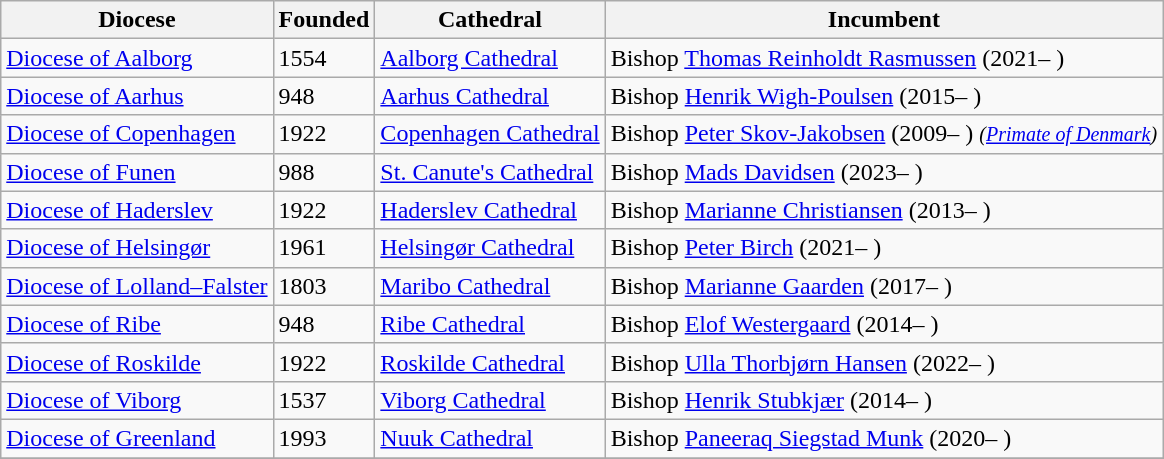<table class="wikitable">
<tr>
<th>Diocese</th>
<th>Founded</th>
<th>Cathedral</th>
<th>Incumbent</th>
</tr>
<tr>
<td><a href='#'>Diocese of Aalborg</a></td>
<td>1554</td>
<td><a href='#'>Aalborg Cathedral</a></td>
<td>Bishop <a href='#'>Thomas Reinholdt Rasmussen</a> (2021– )</td>
</tr>
<tr>
<td><a href='#'>Diocese of Aarhus</a></td>
<td>948</td>
<td><a href='#'>Aarhus Cathedral</a></td>
<td>Bishop <a href='#'>Henrik Wigh-Poulsen</a> (2015– )</td>
</tr>
<tr>
<td><a href='#'>Diocese of Copenhagen</a></td>
<td>1922</td>
<td><a href='#'>Copenhagen Cathedral</a></td>
<td>Bishop <a href='#'>Peter Skov-Jakobsen</a> (2009– ) <em><small>(<a href='#'>Primate of Denmark</a>)</small></em></td>
</tr>
<tr>
<td><a href='#'>Diocese of Funen</a></td>
<td>988</td>
<td><a href='#'>St. Canute's Cathedral</a></td>
<td>Bishop <a href='#'>Mads Davidsen</a> (2023– )</td>
</tr>
<tr>
<td><a href='#'>Diocese of Haderslev</a></td>
<td>1922</td>
<td><a href='#'>Haderslev Cathedral</a></td>
<td>Bishop <a href='#'>Marianne Christiansen</a> (2013– )</td>
</tr>
<tr>
<td><a href='#'>Diocese of Helsingør</a></td>
<td>1961</td>
<td><a href='#'>Helsingør Cathedral</a></td>
<td>Bishop <a href='#'>Peter Birch</a> (2021– )</td>
</tr>
<tr>
<td><a href='#'>Diocese of Lolland–Falster</a></td>
<td>1803</td>
<td><a href='#'>Maribo Cathedral</a></td>
<td>Bishop <a href='#'>Marianne Gaarden</a> (2017– )</td>
</tr>
<tr>
<td><a href='#'>Diocese of Ribe</a></td>
<td>948</td>
<td><a href='#'>Ribe Cathedral</a></td>
<td>Bishop <a href='#'>Elof Westergaard</a> (2014– )</td>
</tr>
<tr>
<td><a href='#'>Diocese of Roskilde</a></td>
<td>1922</td>
<td><a href='#'>Roskilde Cathedral</a></td>
<td>Bishop <a href='#'>Ulla Thorbjørn Hansen</a> (2022– )</td>
</tr>
<tr>
<td><a href='#'>Diocese of Viborg</a></td>
<td>1537</td>
<td><a href='#'>Viborg Cathedral</a></td>
<td>Bishop <a href='#'>Henrik Stubkjær</a> (2014– )</td>
</tr>
<tr>
<td><a href='#'>Diocese of Greenland</a></td>
<td>1993</td>
<td><a href='#'>Nuuk Cathedral</a></td>
<td>Bishop <a href='#'>Paneeraq Siegstad Munk</a> (2020– )</td>
</tr>
<tr>
</tr>
</table>
